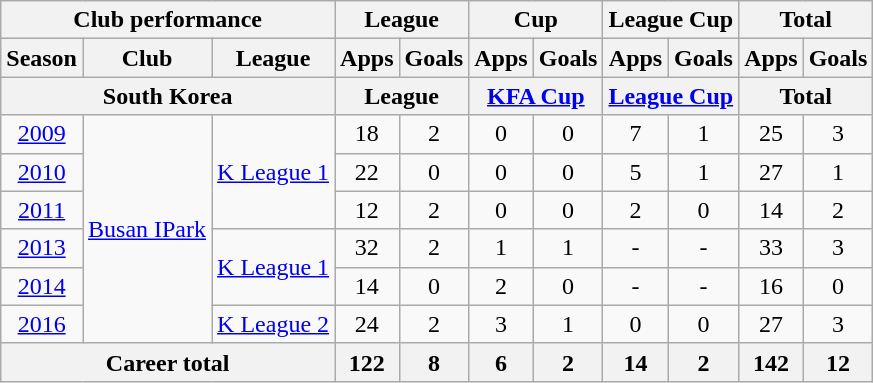<table class="wikitable" style="text-align:center">
<tr>
<th colspan=3>Club performance</th>
<th colspan=2>League</th>
<th colspan=2>Cup</th>
<th colspan=2>League Cup</th>
<th colspan=2>Total</th>
</tr>
<tr>
<th>Season</th>
<th>Club</th>
<th>League</th>
<th>Apps</th>
<th>Goals</th>
<th>Apps</th>
<th>Goals</th>
<th>Apps</th>
<th>Goals</th>
<th>Apps</th>
<th>Goals</th>
</tr>
<tr>
<th colspan=3>South Korea</th>
<th colspan=2>League</th>
<th colspan=2><a href='#'>KFA Cup</a></th>
<th colspan=2><a href='#'>League Cup</a></th>
<th colspan=2>Total</th>
</tr>
<tr>
<td><a href='#'>2009</a></td>
<td rowspan="6"><a href='#'>Busan IPark</a></td>
<td rowspan="3"><a href='#'>K League 1</a></td>
<td>18</td>
<td>2</td>
<td>0</td>
<td>0</td>
<td>7</td>
<td>1</td>
<td>25</td>
<td>3</td>
</tr>
<tr>
<td><a href='#'>2010</a></td>
<td>22</td>
<td>0</td>
<td>0</td>
<td>0</td>
<td>5</td>
<td>1</td>
<td>27</td>
<td>1</td>
</tr>
<tr>
<td><a href='#'>2011</a></td>
<td>12</td>
<td>2</td>
<td>0</td>
<td>0</td>
<td>2</td>
<td>0</td>
<td>14</td>
<td>2</td>
</tr>
<tr>
<td><a href='#'>2013</a></td>
<td rowspan="2"><a href='#'>K League 1</a></td>
<td>32</td>
<td>2</td>
<td>1</td>
<td>1</td>
<td>-</td>
<td>-</td>
<td>33</td>
<td>3</td>
</tr>
<tr>
<td><a href='#'>2014</a></td>
<td>14</td>
<td>0</td>
<td>2</td>
<td>0</td>
<td>-</td>
<td>-</td>
<td>16</td>
<td>0</td>
</tr>
<tr>
<td><a href='#'>2016</a></td>
<td><a href='#'>K League 2</a></td>
<td>24</td>
<td>2</td>
<td>3</td>
<td>1</td>
<td>0</td>
<td>0</td>
<td>27</td>
<td>3</td>
</tr>
<tr>
<th colspan=3>Career total</th>
<th>122</th>
<th>8</th>
<th>6</th>
<th>2</th>
<th>14</th>
<th>2</th>
<th>142</th>
<th>12</th>
</tr>
</table>
